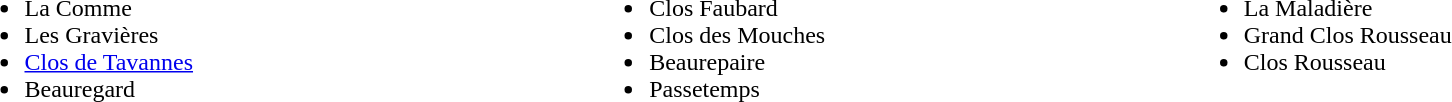<table border="0" width="100%">
<tr ---- valign="top">
<td width="33%"><br><ul><li>La Comme</li><li>Les Gravières</li><li><a href='#'>Clos de Tavannes</a></li><li>Beauregard</li></ul></td>
<td><br><ul><li>Clos Faubard</li><li>Clos des Mouches</li><li>Beaurepaire</li><li>Passetemps</li></ul></td>
<td><br><ul><li>La Maladière</li><li>Grand Clos Rousseau</li><li>Clos Rousseau</li></ul></td>
</tr>
</table>
